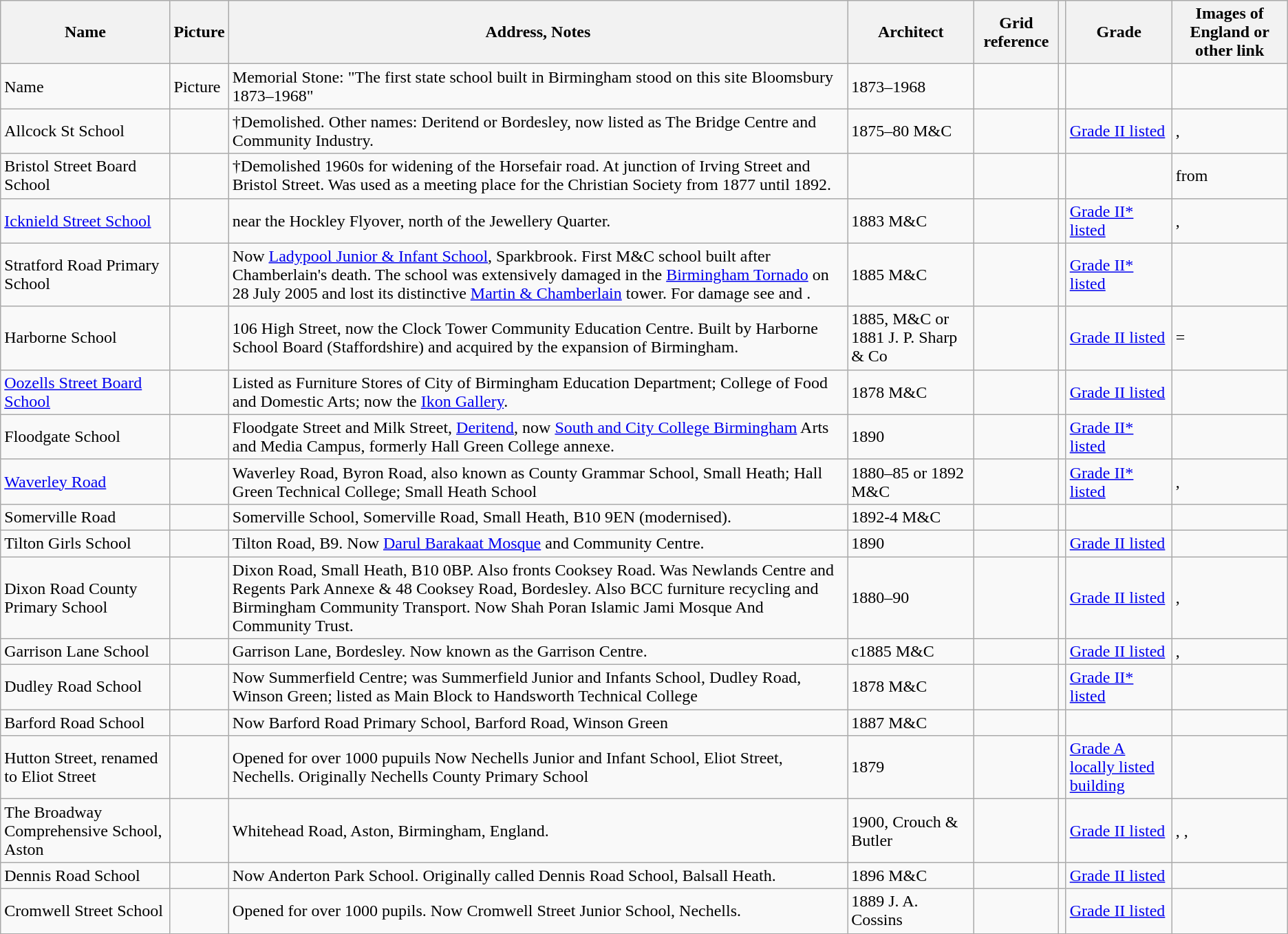<table class="wikitable sortable">
<tr --->
<th>Name</th>
<th>Picture</th>
<th>Address, Notes</th>
<th>Architect</th>
<th>Grid reference</th>
<th></th>
<th>Grade</th>
<th>Images of England or other link</th>
</tr>
<tr --- class="vcard">
<td class="fn org">Name</td>
<td>Picture</td>
<td>Memorial Stone: "The first state school built in Birmingham stood on this site Bloomsbury 1873–1968"</td>
<td>1873–1968</td>
<td></td>
<td></td>
<td></td>
<td></td>
</tr>
<tr --- class="vcard">
<td class="fn org">Allcock St School</td>
<td></td>
<td>†Demolished. Other names: Deritend or Bordesley, now listed as The Bridge Centre and Community Industry.</td>
<td>1875–80 M&C </td>
<td></td>
<td></td>
<td><a href='#'>Grade II listed</a></td>
<td>, </td>
</tr>
<tr --- class="vcard">
<td class="fn org">Bristol Street Board School</td>
<td></td>
<td>†Demolished 1960s for widening of the Horsefair road. At junction of Irving Street and Bristol Street. Was used as a meeting place for the Christian Society from 1877 until 1892.</td>
<td></td>
<td></td>
<td></td>
<td></td>
<td> from </td>
</tr>
<tr --- class="vcard">
<td class="fn org"><a href='#'>Icknield Street School</a></td>
<td></td>
<td>near the Hockley Flyover, north of the Jewellery Quarter.</td>
<td>1883 M&C </td>
<td></td>
<td></td>
<td><a href='#'>Grade II* listed</a></td>
<td>, </td>
</tr>
<tr --- class="vcard">
<td class="fn org">Stratford Road Primary School</td>
<td></td>
<td>Now <a href='#'>Ladypool Junior & Infant School</a>, Sparkbrook. First M&C school built after Chamberlain's death. The school was extensively damaged in the <a href='#'>Birmingham Tornado</a> on 28 July 2005 and lost its distinctive <a href='#'>Martin & Chamberlain</a> tower. For damage see  and .</td>
<td>1885 M&C </td>
<td></td>
<td></td>
<td><a href='#'>Grade II* listed</a></td>
<td></td>
</tr>
<tr --- class="vcard">
<td class="fn org">Harborne School</td>
<td></td>
<td>106 High Street, now the Clock Tower Community Education Centre. Built by Harborne School Board (Staffordshire) and acquired by the expansion of Birmingham.</td>
<td>1885, M&C  or 1881 J. P. Sharp & Co</td>
<td></td>
<td></td>
<td><a href='#'>Grade II listed</a></td>
<td> = </td>
</tr>
<tr --- class="vcard">
<td class="fn org"><a href='#'>Oozells Street Board School</a></td>
<td></td>
<td>Listed as Furniture Stores of City of Birmingham Education Department; College of Food and Domestic Arts; now the <a href='#'>Ikon Gallery</a>.</td>
<td>1878 M&C </td>
<td></td>
<td></td>
<td><a href='#'>Grade II listed</a></td>
<td></td>
</tr>
<tr --- class="vcard">
<td class="fn org">Floodgate School</td>
<td></td>
<td>Floodgate Street and Milk Street, <a href='#'>Deritend</a>, now <a href='#'>South and City College Birmingham</a> Arts and Media Campus, formerly Hall Green College annexe.</td>
<td>1890 </td>
<td></td>
<td></td>
<td><a href='#'>Grade II* listed</a></td>
<td></td>
</tr>
<tr --- class="vcard">
<td class="fn org"><a href='#'>Waverley Road</a></td>
<td></td>
<td>Waverley Road, Byron Road, also known as County Grammar School, Small Heath; Hall Green Technical College; Small Heath School</td>
<td>1880–85 or 1892 M&C </td>
<td></td>
<td></td>
<td><a href='#'>Grade II* listed</a></td>
<td>, </td>
</tr>
<tr --- class="vcard">
<td class="fn org">Somerville Road</td>
<td></td>
<td>Somerville School, Somerville Road, Small Heath, B10 9EN (modernised).</td>
<td>1892-4 M&C </td>
<td></td>
<td></td>
<td></td>
<td></td>
</tr>
<tr --- class="vcard">
<td class="fn org">Tilton Girls School</td>
<td></td>
<td>Tilton Road, B9. Now <a href='#'>Darul Barakaat Mosque</a> and Community Centre.</td>
<td>1890 </td>
<td></td>
<td></td>
<td><a href='#'>Grade II listed</a></td>
<td></td>
</tr>
<tr --- class="vcard">
<td class="fn org">Dixon Road County Primary School</td>
<td></td>
<td>Dixon Road, Small Heath, B10 0BP. Also fronts Cooksey Road. Was Newlands Centre and Regents Park Annexe & 48 Cooksey Road, Bordesley. Also BCC furniture recycling and Birmingham Community Transport. Now Shah Poran Islamic Jami Mosque And Community Trust.</td>
<td>1880–90 </td>
<td></td>
<td></td>
<td><a href='#'>Grade II listed</a></td>
<td>, </td>
</tr>
<tr --- class="vcard">
<td class="fn org">Garrison Lane School</td>
<td></td>
<td>Garrison Lane, Bordesley. Now known as the Garrison Centre.</td>
<td>c1885 M&C </td>
<td></td>
<td></td>
<td><a href='#'>Grade II listed</a></td>
<td>, </td>
</tr>
<tr --- class="vcard">
<td class="fn org">Dudley Road School</td>
<td></td>
<td>Now Summerfield Centre; was Summerfield Junior and Infants School, Dudley Road, Winson Green; listed as Main Block to Handsworth Technical College</td>
<td>1878 M&C </td>
<td></td>
<td></td>
<td><a href='#'>Grade II* listed</a></td>
<td></td>
</tr>
<tr --- class="vcard">
<td class="fn org">Barford Road School</td>
<td></td>
<td>Now Barford Road Primary School, Barford Road, Winson Green</td>
<td>1887 M&C </td>
<td></td>
<td></td>
<td></td>
<td></td>
</tr>
<tr --- class="vcard">
<td class="fn org">Hutton Street, renamed to Eliot Street</td>
<td></td>
<td>Opened for over 1000 pupuils Now Nechells Junior and Infant School, Eliot Street, Nechells. Originally Nechells County Primary School</td>
<td>1879</td>
<td></td>
<td></td>
<td><a href='#'>Grade A locally listed building</a></td>
<td></td>
</tr>
<tr --- class="vcard">
<td class="fn org">The Broadway Comprehensive School, Aston</td>
<td></td>
<td>Whitehead Road, Aston, Birmingham, England.</td>
<td>1900, Crouch & Butler</td>
<td></td>
<td></td>
<td><a href='#'>Grade II listed</a></td>
<td>, , </td>
</tr>
<tr --- class="vcard">
<td class="fn org">Dennis Road School</td>
<td></td>
<td>Now Anderton Park School. Originally called Dennis Road School, Balsall Heath.</td>
<td>1896 M&C</td>
<td></td>
<td></td>
<td><a href='#'>Grade II listed</a></td>
<td></td>
</tr>
<tr --- class="vcard">
<td class="fn org">Cromwell Street School</td>
<td></td>
<td>Opened for over 1000 pupils. Now Cromwell Street Junior School, Nechells.</td>
<td>1889 J. A. Cossins</td>
<td></td>
<td></td>
<td><a href='#'>Grade II listed</a></td>
<td></td>
</tr>
</table>
